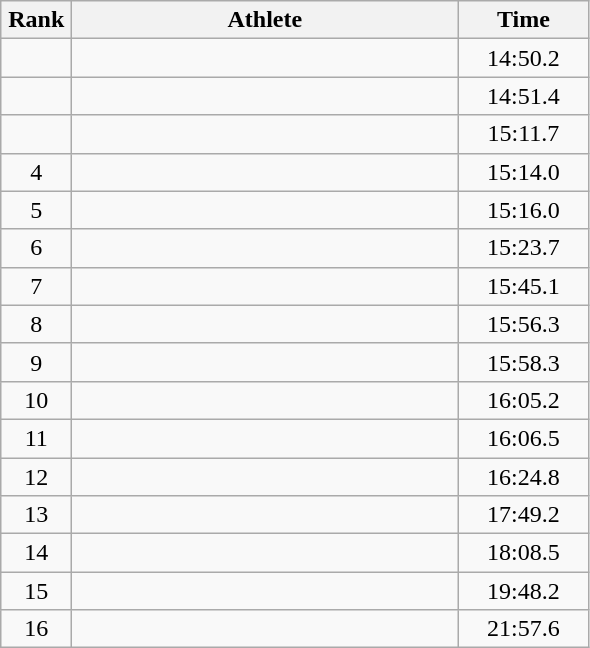<table class=wikitable style="text-align:center">
<tr>
<th width=40>Rank</th>
<th width=250>Athlete</th>
<th width=80>Time</th>
</tr>
<tr>
<td></td>
<td align=left></td>
<td>14:50.2</td>
</tr>
<tr>
<td></td>
<td align=left></td>
<td>14:51.4</td>
</tr>
<tr>
<td></td>
<td align=left></td>
<td>15:11.7</td>
</tr>
<tr>
<td>4</td>
<td align=left></td>
<td>15:14.0</td>
</tr>
<tr>
<td>5</td>
<td align=left></td>
<td>15:16.0</td>
</tr>
<tr>
<td>6</td>
<td align=left></td>
<td>15:23.7</td>
</tr>
<tr>
<td>7</td>
<td align=left></td>
<td>15:45.1</td>
</tr>
<tr>
<td>8</td>
<td align=left></td>
<td>15:56.3</td>
</tr>
<tr>
<td>9</td>
<td align=left></td>
<td>15:58.3</td>
</tr>
<tr>
<td>10</td>
<td align=left></td>
<td>16:05.2</td>
</tr>
<tr>
<td>11</td>
<td align=left></td>
<td>16:06.5</td>
</tr>
<tr>
<td>12</td>
<td align=left></td>
<td>16:24.8</td>
</tr>
<tr>
<td>13</td>
<td align=left></td>
<td>17:49.2</td>
</tr>
<tr>
<td>14</td>
<td align=left></td>
<td>18:08.5</td>
</tr>
<tr>
<td>15</td>
<td align=left></td>
<td>19:48.2</td>
</tr>
<tr>
<td>16</td>
<td align=left></td>
<td>21:57.6</td>
</tr>
</table>
